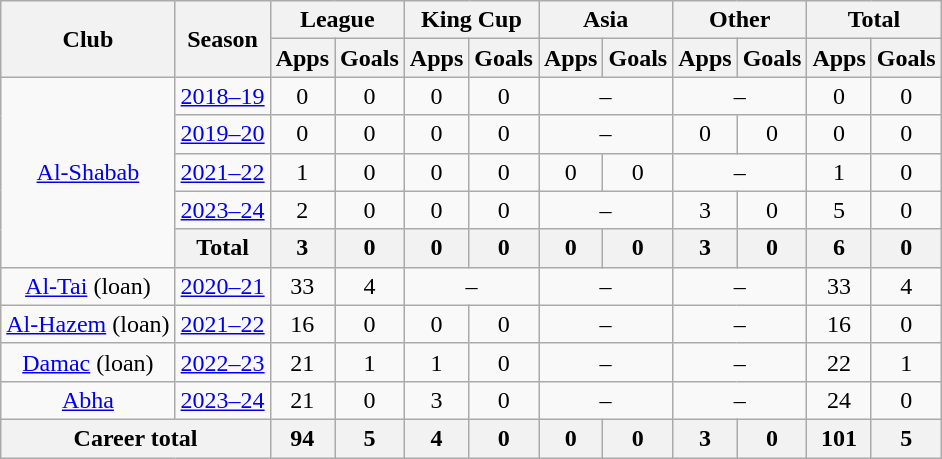<table class="wikitable" style="text-align: center">
<tr>
<th rowspan=2>Club</th>
<th rowspan=2>Season</th>
<th colspan=2>League</th>
<th colspan=2>King Cup</th>
<th colspan=2>Asia</th>
<th colspan=2>Other</th>
<th colspan=2>Total</th>
</tr>
<tr>
<th>Apps</th>
<th>Goals</th>
<th>Apps</th>
<th>Goals</th>
<th>Apps</th>
<th>Goals</th>
<th>Apps</th>
<th>Goals</th>
<th>Apps</th>
<th>Goals</th>
</tr>
<tr>
<td rowspan="5"><a href='#'>Al-Shabab</a></td>
<td><a href='#'>2018–19</a></td>
<td>0</td>
<td>0</td>
<td>0</td>
<td>0</td>
<td colspan="2">–</td>
<td colspan="2">–</td>
<td>0</td>
<td>0</td>
</tr>
<tr>
<td><a href='#'>2019–20</a></td>
<td>0</td>
<td>0</td>
<td>0</td>
<td>0</td>
<td colspan="2">–</td>
<td>0</td>
<td>0</td>
<td>0</td>
<td>0</td>
</tr>
<tr>
<td><a href='#'>2021–22</a></td>
<td>1</td>
<td>0</td>
<td>0</td>
<td>0</td>
<td>0</td>
<td>0</td>
<td colspan="2">–</td>
<td>1</td>
<td>0</td>
</tr>
<tr>
<td><a href='#'>2023–24</a></td>
<td>2</td>
<td>0</td>
<td>0</td>
<td>0</td>
<td colspan="2">–</td>
<td>3</td>
<td>0</td>
<td>5</td>
<td>0</td>
</tr>
<tr>
<th colspan="1">Total</th>
<th>3</th>
<th>0</th>
<th>0</th>
<th>0</th>
<th>0</th>
<th>0</th>
<th>3</th>
<th>0</th>
<th>6</th>
<th>0</th>
</tr>
<tr>
<td><a href='#'>Al-Tai</a> (loan)</td>
<td><a href='#'>2020–21</a></td>
<td>33</td>
<td>4</td>
<td colspan="2">–</td>
<td colspan="2">–</td>
<td colspan="2">–</td>
<td>33</td>
<td>4</td>
</tr>
<tr>
<td><a href='#'>Al-Hazem</a> (loan)</td>
<td><a href='#'>2021–22</a></td>
<td>16</td>
<td>0</td>
<td>0</td>
<td>0</td>
<td colspan="2">–</td>
<td colspan="2">–</td>
<td>16</td>
<td>0</td>
</tr>
<tr>
<td><a href='#'>Damac</a> (loan)</td>
<td><a href='#'>2022–23</a></td>
<td>21</td>
<td>1</td>
<td>1</td>
<td>0</td>
<td colspan="2">–</td>
<td colspan="2">–</td>
<td>22</td>
<td>1</td>
</tr>
<tr>
<td><a href='#'>Abha</a></td>
<td><a href='#'>2023–24</a></td>
<td>21</td>
<td>0</td>
<td>3</td>
<td>0</td>
<td colspan="2">–</td>
<td colspan="2">–</td>
<td>24</td>
<td>0</td>
</tr>
<tr>
<th colspan="2">Career total</th>
<th>94</th>
<th>5</th>
<th>4</th>
<th>0</th>
<th>0</th>
<th>0</th>
<th>3</th>
<th>0</th>
<th>101</th>
<th>5</th>
</tr>
</table>
